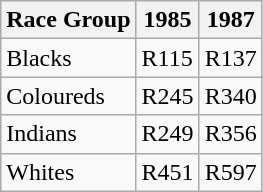<table class="wikitable">
<tr>
<th>Race Group</th>
<th>1985</th>
<th>1987</th>
</tr>
<tr>
<td>Blacks</td>
<td>R115</td>
<td>R137</td>
</tr>
<tr>
<td>Coloureds</td>
<td>R245</td>
<td>R340</td>
</tr>
<tr>
<td>Indians</td>
<td>R249</td>
<td>R356</td>
</tr>
<tr>
<td>Whites</td>
<td>R451</td>
<td>R597</td>
</tr>
</table>
